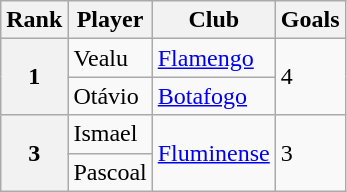<table class="wikitable">
<tr>
<th>Rank</th>
<th>Player</th>
<th>Club</th>
<th>Goals</th>
</tr>
<tr>
<th rowspan="2">1</th>
<td>Vealu</td>
<td><a href='#'>Flamengo</a></td>
<td rowspan="2">4</td>
</tr>
<tr>
<td>Otávio</td>
<td><a href='#'>Botafogo</a></td>
</tr>
<tr>
<th rowspan="2">3</th>
<td>Ismael</td>
<td rowspan="2"><a href='#'>Fluminense</a></td>
<td rowspan="2">3</td>
</tr>
<tr>
<td>Pascoal</td>
</tr>
</table>
